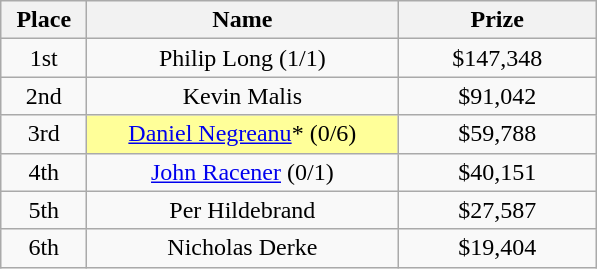<table class="wikitable">
<tr>
<th width="50">Place</th>
<th width="200">Name</th>
<th width="125">Prize</th>
</tr>
<tr>
<td align = "center">1st</td>
<td align = "center">Philip Long (1/1)</td>
<td align = "center">$147,348</td>
</tr>
<tr>
<td align = "center">2nd</td>
<td align = "center">Kevin Malis</td>
<td align = "center">$91,042</td>
</tr>
<tr>
<td align = "center">3rd</td>
<td align = "center" "center" bgcolor="#FFFF99"><a href='#'>Daniel Negreanu</a>* (0/6)</td>
<td align = "center">$59,788</td>
</tr>
<tr>
<td align = "center">4th</td>
<td align = "center"><a href='#'>John Racener</a> (0/1)</td>
<td align = "center">$40,151</td>
</tr>
<tr>
<td align = "center">5th</td>
<td align = "center">Per Hildebrand</td>
<td align = "center">$27,587</td>
</tr>
<tr>
<td align = "center">6th</td>
<td align = "center">Nicholas Derke</td>
<td align = "center">$19,404</td>
</tr>
</table>
